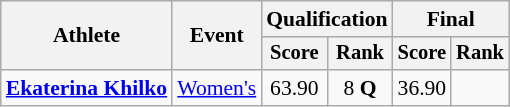<table class="wikitable" style="font-size:90%">
<tr>
<th rowspan="2">Athlete</th>
<th rowspan="2">Event</th>
<th colspan="2">Qualification</th>
<th colspan="2">Final</th>
</tr>
<tr style="font-size:95%">
<th>Score</th>
<th>Rank</th>
<th>Score</th>
<th>Rank</th>
</tr>
<tr align=center>
<td align=left><strong><a href='#'>Ekaterina Khilko</a></strong></td>
<td align=left><a href='#'>Women's</a></td>
<td>63.90</td>
<td>8 <strong>Q</strong></td>
<td>36.90</td>
<td></td>
</tr>
</table>
